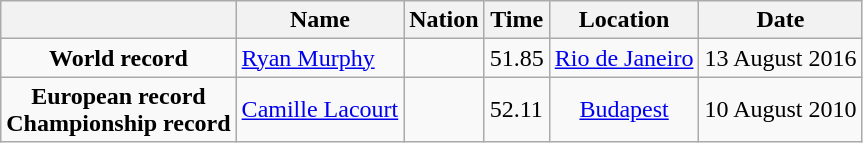<table class=wikitable style=text-align:center>
<tr>
<th></th>
<th>Name</th>
<th>Nation</th>
<th>Time</th>
<th>Location</th>
<th>Date</th>
</tr>
<tr>
<td><strong>World record</strong></td>
<td align=left><a href='#'>Ryan Murphy</a></td>
<td align=left></td>
<td align=left>51.85</td>
<td><a href='#'>Rio de Janeiro</a></td>
<td>13 August 2016</td>
</tr>
<tr>
<td><strong>European record<br>Championship record</strong></td>
<td align=left><a href='#'>Camille Lacourt</a></td>
<td align=left></td>
<td align=left>52.11</td>
<td><a href='#'>Budapest</a></td>
<td>10 August 2010</td>
</tr>
</table>
